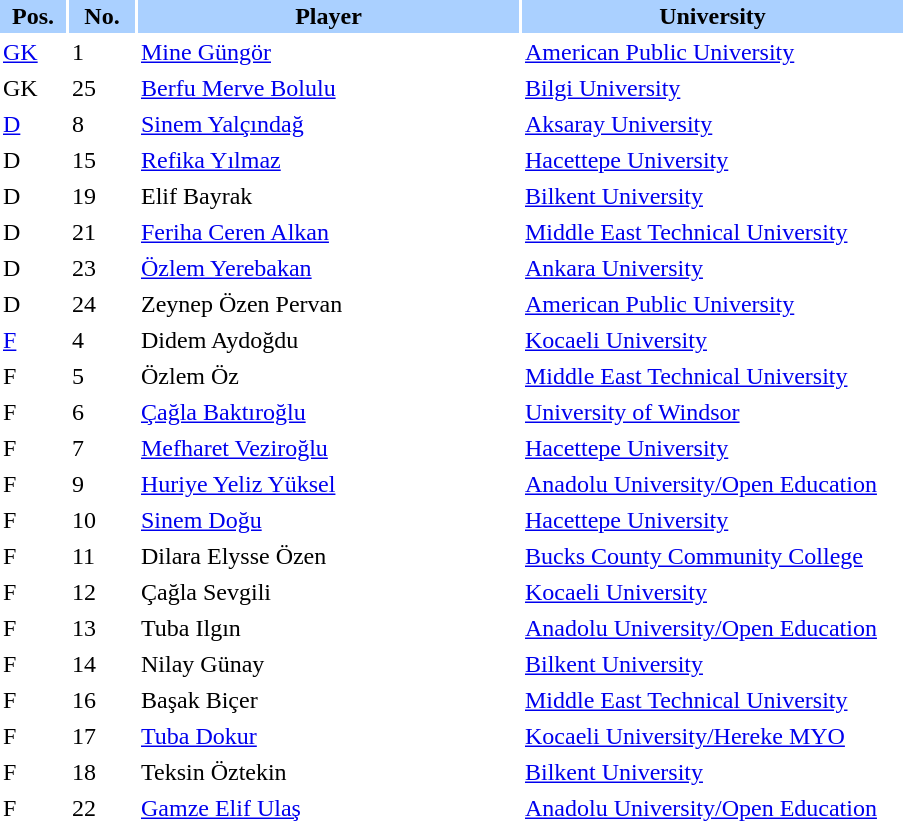<table border="0" cellspacing="2" cellpadding="2">
<tr bgcolor=AAD0FF>
<th width=40>Pos.</th>
<th width=40>No.</th>
<th width=250>Player</th>
<th width=250>University</th>
</tr>
<tr>
<td><a href='#'>GK</a></td>
<td>1</td>
<td><a href='#'>Mine Güngör</a></td>
<td><a href='#'>American Public University</a></td>
</tr>
<tr>
<td>GK</td>
<td>25</td>
<td><a href='#'>Berfu Merve Bolulu</a></td>
<td><a href='#'>Bilgi University</a></td>
</tr>
<tr>
<td><a href='#'>D</a></td>
<td>8</td>
<td><a href='#'>Sinem Yalçındağ</a></td>
<td><a href='#'>Aksaray University</a></td>
</tr>
<tr>
<td>D</td>
<td>15</td>
<td><a href='#'>Refika Yılmaz</a></td>
<td><a href='#'>Hacettepe University</a></td>
</tr>
<tr>
<td>D</td>
<td>19</td>
<td>Elif Bayrak</td>
<td><a href='#'>Bilkent University</a></td>
</tr>
<tr>
<td>D</td>
<td>21</td>
<td><a href='#'>Feriha Ceren Alkan</a></td>
<td><a href='#'>Middle East Technical University</a></td>
</tr>
<tr>
<td>D</td>
<td>23</td>
<td><a href='#'>Özlem Yerebakan</a></td>
<td><a href='#'>Ankara University</a></td>
</tr>
<tr>
<td>D</td>
<td>24</td>
<td>Zeynep Özen Pervan</td>
<td><a href='#'>American Public University</a></td>
</tr>
<tr>
<td><a href='#'>F</a></td>
<td>4</td>
<td>Didem Aydoğdu</td>
<td><a href='#'>Kocaeli University</a></td>
</tr>
<tr>
<td>F</td>
<td>5</td>
<td>Özlem Öz</td>
<td><a href='#'>Middle East Technical University</a></td>
</tr>
<tr>
<td>F</td>
<td>6</td>
<td><a href='#'>Çağla Baktıroğlu</a></td>
<td><a href='#'>University of Windsor</a></td>
</tr>
<tr>
<td>F</td>
<td>7</td>
<td><a href='#'>Mefharet Veziroğlu</a></td>
<td><a href='#'>Hacettepe University</a></td>
</tr>
<tr>
<td>F</td>
<td>9</td>
<td><a href='#'>Huriye Yeliz Yüksel</a></td>
<td><a href='#'>Anadolu University/Open Education</a></td>
</tr>
<tr>
<td>F</td>
<td>10</td>
<td><a href='#'>Sinem Doğu</a></td>
<td><a href='#'>Hacettepe University</a></td>
</tr>
<tr>
<td>F</td>
<td>11</td>
<td>Dilara Elysse Özen</td>
<td><a href='#'>Bucks County Community College</a></td>
</tr>
<tr>
<td>F</td>
<td>12</td>
<td>Çağla Sevgili</td>
<td><a href='#'>Kocaeli University</a></td>
</tr>
<tr>
<td>F</td>
<td>13</td>
<td>Tuba Ilgın</td>
<td><a href='#'>Anadolu University/Open Education</a></td>
</tr>
<tr>
<td>F</td>
<td>14</td>
<td>Nilay Günay</td>
<td><a href='#'>Bilkent University</a></td>
</tr>
<tr>
<td>F</td>
<td>16</td>
<td>Başak Biçer</td>
<td><a href='#'>Middle East Technical University</a></td>
</tr>
<tr>
<td>F</td>
<td>17</td>
<td><a href='#'>Tuba Dokur</a></td>
<td><a href='#'>Kocaeli University/Hereke MYO</a></td>
</tr>
<tr>
<td>F</td>
<td>18</td>
<td>Teksin Öztekin</td>
<td><a href='#'>Bilkent University</a></td>
</tr>
<tr>
<td>F</td>
<td>22</td>
<td><a href='#'>Gamze Elif Ulaş</a></td>
<td><a href='#'>Anadolu University/Open Education</a></td>
</tr>
</table>
